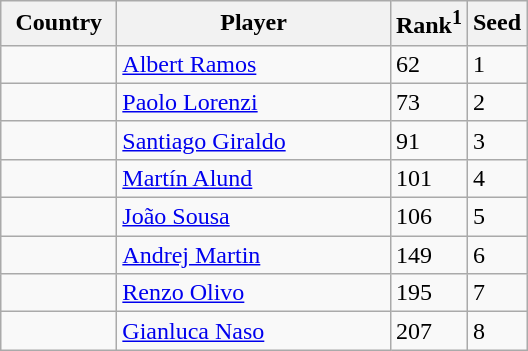<table class="sortable wikitable">
<tr>
<th width="70">Country</th>
<th width="175">Player</th>
<th>Rank<sup>1</sup></th>
<th>Seed</th>
</tr>
<tr>
<td></td>
<td><a href='#'>Albert Ramos</a></td>
<td>62</td>
<td>1</td>
</tr>
<tr>
<td></td>
<td><a href='#'>Paolo Lorenzi</a></td>
<td>73</td>
<td>2</td>
</tr>
<tr>
<td></td>
<td><a href='#'>Santiago Giraldo</a></td>
<td>91</td>
<td>3</td>
</tr>
<tr>
<td></td>
<td><a href='#'>Martín Alund</a></td>
<td>101</td>
<td>4</td>
</tr>
<tr>
<td></td>
<td><a href='#'>João Sousa</a></td>
<td>106</td>
<td>5</td>
</tr>
<tr>
<td></td>
<td><a href='#'>Andrej Martin</a></td>
<td>149</td>
<td>6</td>
</tr>
<tr>
<td></td>
<td><a href='#'>Renzo Olivo</a></td>
<td>195</td>
<td>7</td>
</tr>
<tr>
<td></td>
<td><a href='#'>Gianluca Naso</a></td>
<td>207</td>
<td>8</td>
</tr>
</table>
